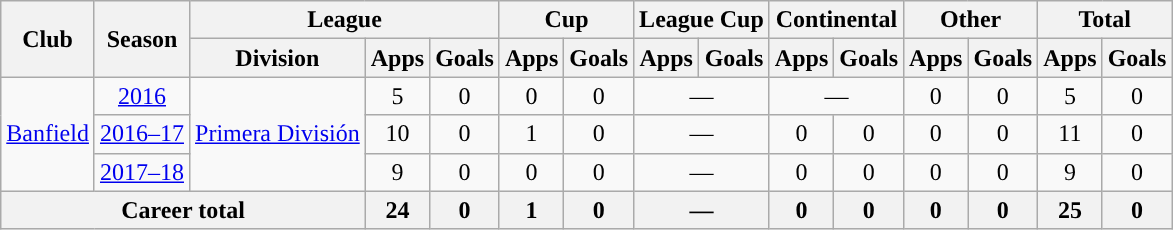<table class="wikitable" style="text-align:center">
<tr>
<th rowspan="2">Club</th>
<th rowspan="2">Season</th>
<th colspan="3">League</th>
<th colspan="2">Cup</th>
<th colspan="2">League Cup</th>
<th colspan="2">Continental</th>
<th colspan="2">Other</th>
<th colspan="2">Total</th>
</tr>
<tr>
<th>Division</th>
<th>Apps</th>
<th>Goals</th>
<th>Apps</th>
<th>Goals</th>
<th>Apps</th>
<th>Goals</th>
<th>Apps</th>
<th>Goals</th>
<th>Apps</th>
<th>Goals</th>
<th>Apps</th>
<th>Goals</th>
</tr>
<tr>
<td rowspan="3"><a href='#'>Banfield</a></td>
<td><a href='#'>2016</a></td>
<td rowspan="3"><a href='#'>Primera División</a></td>
<td>5</td>
<td>0</td>
<td>0</td>
<td>0</td>
<td colspan="2">—</td>
<td colspan="2">—</td>
<td>0</td>
<td>0</td>
<td>5</td>
<td>0</td>
</tr>
<tr>
<td><a href='#'>2016–17</a></td>
<td>10</td>
<td>0</td>
<td>1</td>
<td>0</td>
<td colspan="2">—</td>
<td>0</td>
<td>0</td>
<td>0</td>
<td>0</td>
<td>11</td>
<td>0</td>
</tr>
<tr>
<td><a href='#'>2017–18</a></td>
<td>9</td>
<td>0</td>
<td>0</td>
<td>0</td>
<td colspan="2">—</td>
<td>0</td>
<td>0</td>
<td>0</td>
<td>0</td>
<td>9</td>
<td>0</td>
</tr>
<tr>
<th colspan="3">Career total</th>
<th>24</th>
<th>0</th>
<th>1</th>
<th>0</th>
<th colspan="2">—</th>
<th>0</th>
<th>0</th>
<th>0</th>
<th>0</th>
<th>25</th>
<th>0</th>
</tr>
</table>
